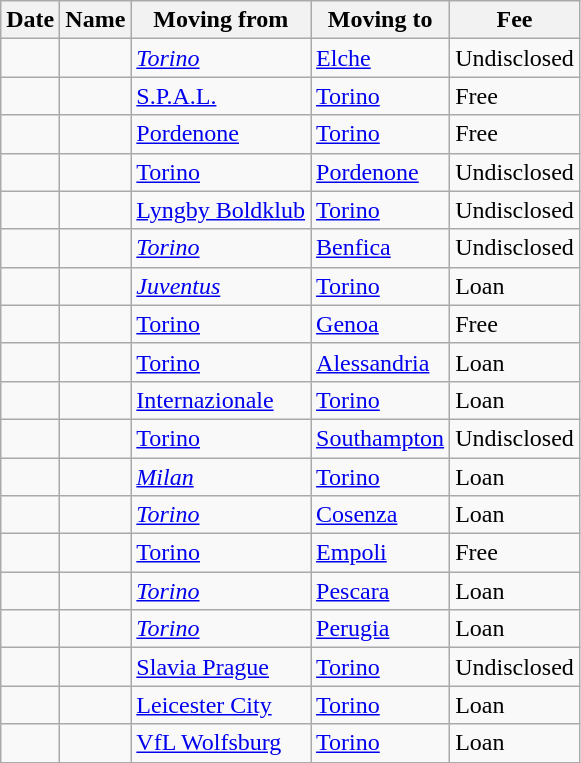<table class="wikitable sortable">
<tr>
<th>Date</th>
<th>Name</th>
<th>Moving from</th>
<th>Moving to</th>
<th>Fee</th>
</tr>
<tr>
<td><strong></strong></td>
<td></td>
<td><em><a href='#'>Torino</a></em></td>
<td> <a href='#'>Elche</a></td>
<td>Undisclosed</td>
</tr>
<tr>
<td><strong></strong></td>
<td></td>
<td><a href='#'>S.P.A.L.</a></td>
<td><a href='#'>Torino</a></td>
<td>Free</td>
</tr>
<tr>
<td><strong></strong></td>
<td></td>
<td><a href='#'>Pordenone</a></td>
<td><a href='#'>Torino</a></td>
<td>Free</td>
</tr>
<tr>
<td><strong></strong></td>
<td></td>
<td><a href='#'>Torino</a></td>
<td><a href='#'>Pordenone</a></td>
<td>Undisclosed</td>
</tr>
<tr>
<td><strong></strong></td>
<td></td>
<td> <a href='#'>Lyngby Boldklub</a></td>
<td><a href='#'>Torino</a></td>
<td>Undisclosed</td>
</tr>
<tr>
<td><strong></strong></td>
<td></td>
<td><em><a href='#'>Torino</a></em></td>
<td> <a href='#'>Benfica</a></td>
<td>Undisclosed</td>
</tr>
<tr>
<td><strong></strong></td>
<td></td>
<td><em><a href='#'>Juventus</a></em></td>
<td><a href='#'>Torino</a></td>
<td>Loan</td>
</tr>
<tr>
<td><strong></strong></td>
<td></td>
<td><a href='#'>Torino</a></td>
<td><a href='#'>Genoa</a></td>
<td>Free</td>
</tr>
<tr>
<td><strong></strong></td>
<td></td>
<td><a href='#'>Torino</a></td>
<td><a href='#'>Alessandria</a></td>
<td>Loan</td>
</tr>
<tr>
<td><strong></strong></td>
<td></td>
<td><a href='#'>Internazionale</a></td>
<td><a href='#'>Torino</a></td>
<td>Loan</td>
</tr>
<tr>
<td><strong></strong></td>
<td></td>
<td><a href='#'>Torino</a></td>
<td> <a href='#'>Southampton</a></td>
<td>Undisclosed</td>
</tr>
<tr>
<td><strong></strong></td>
<td></td>
<td><em><a href='#'>Milan</a></em></td>
<td><a href='#'>Torino</a></td>
<td>Loan</td>
</tr>
<tr>
<td><strong></strong></td>
<td></td>
<td><em><a href='#'>Torino</a></em></td>
<td><a href='#'>Cosenza</a></td>
<td>Loan</td>
</tr>
<tr>
<td><strong></strong></td>
<td></td>
<td><a href='#'>Torino</a></td>
<td><a href='#'>Empoli</a></td>
<td>Free</td>
</tr>
<tr>
<td><strong></strong></td>
<td></td>
<td><em><a href='#'>Torino</a></em></td>
<td><a href='#'>Pescara</a></td>
<td>Loan</td>
</tr>
<tr>
<td><strong></strong></td>
<td></td>
<td><em><a href='#'>Torino</a></em></td>
<td><a href='#'>Perugia</a></td>
<td>Loan</td>
</tr>
<tr>
<td><strong></strong></td>
<td></td>
<td> <a href='#'>Slavia Prague</a></td>
<td><a href='#'>Torino</a></td>
<td>Undisclosed</td>
</tr>
<tr>
<td><strong></strong></td>
<td></td>
<td> <a href='#'>Leicester City</a></td>
<td><a href='#'>Torino</a></td>
<td>Loan</td>
</tr>
<tr>
<td><strong></strong></td>
<td></td>
<td> <a href='#'>VfL Wolfsburg</a></td>
<td><a href='#'>Torino</a></td>
<td>Loan</td>
</tr>
</table>
